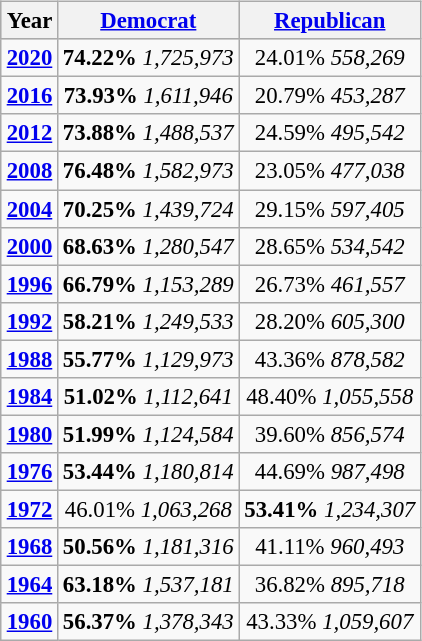<table class="wikitable"  style="float:right; font-size:95%;">
<tr style="background:lightgrey;">
<th>Year</th>
<th><a href='#'>Democrat</a></th>
<th><a href='#'>Republican</a></th>
</tr>
<tr>
<td align="center" ><strong><a href='#'>2020</a></strong></td>
<td align="center" ><strong>74.22%</strong> <em>1,725,973 </em></td>
<td align="center" >24.01% <em>558,269</em></td>
</tr>
<tr>
<td align="center" ><strong><a href='#'>2016</a></strong></td>
<td align="center" ><strong>73.93%</strong> <em>1,611,946 </em></td>
<td align="center" >20.79% <em>453,287</em></td>
</tr>
<tr>
<td align="center" ><strong><a href='#'>2012</a></strong></td>
<td align="center" ><strong>73.88%</strong> <em>1,488,537 </em></td>
<td align="center" >24.59% <em>495,542</em></td>
</tr>
<tr>
<td align="center" ><strong><a href='#'>2008</a></strong></td>
<td align="center" ><strong>76.48%</strong> <em>1,582,973</em></td>
<td align="center" >23.05% <em>477,038</em></td>
</tr>
<tr>
<td align="center" ><strong><a href='#'>2004</a></strong></td>
<td align="center" ><strong>70.25%</strong> <em>1,439,724</em></td>
<td align="center" >29.15% <em>597,405</em></td>
</tr>
<tr>
<td align="center" ><strong><a href='#'>2000</a></strong></td>
<td align="center" ><strong>68.63%</strong> <em>1,280,547</em></td>
<td align="center" >28.65% <em>534,542</em></td>
</tr>
<tr>
<td align="center" ><strong><a href='#'>1996</a></strong></td>
<td align="center" ><strong>66.79%</strong> <em>1,153,289</em></td>
<td align="center" >26.73% <em>461,557</em></td>
</tr>
<tr>
<td align="center" ><strong><a href='#'>1992</a></strong></td>
<td align="center" ><strong>58.21%</strong> <em>1,249,533</em></td>
<td align="center" >28.20% <em>605,300</em></td>
</tr>
<tr>
<td align="center" ><strong><a href='#'>1988</a></strong></td>
<td align="center" ><strong>55.77%</strong> <em>1,129,973</em></td>
<td align="center" >43.36% <em>878,582</em></td>
</tr>
<tr>
<td align="center" ><strong><a href='#'>1984</a></strong></td>
<td align="center" ><strong>51.02%</strong> <em>1,112,641</em></td>
<td align="center" >48.40% <em>1,055,558</em></td>
</tr>
<tr>
<td align="center" ><strong><a href='#'>1980</a></strong></td>
<td align="center" ><strong>51.99%</strong> <em>1,124,584</em></td>
<td align="center" >39.60% <em>856,574</em></td>
</tr>
<tr>
<td align="center" ><strong><a href='#'>1976</a></strong></td>
<td align="center" ><strong>53.44%</strong> <em>1,180,814</em></td>
<td align="center" >44.69% <em>987,498</em></td>
</tr>
<tr>
<td align="center" ><strong><a href='#'>1972</a></strong></td>
<td align="center" >46.01% <em>1,063,268</em></td>
<td align="center" ><strong>53.41%</strong> <em>1,234,307</em></td>
</tr>
<tr>
<td align="center" ><strong><a href='#'>1968</a></strong></td>
<td align="center" ><strong>50.56%</strong> <em>1,181,316</em></td>
<td align="center" >41.11% <em>960,493</em></td>
</tr>
<tr>
<td align="center" ><strong><a href='#'>1964</a></strong></td>
<td align="center" ><strong>63.18%</strong> <em>1,537,181</em></td>
<td align="center" >36.82% <em>895,718</em></td>
</tr>
<tr>
<td align="center" ><strong><a href='#'>1960</a></strong></td>
<td align="center" ><strong>56.37%</strong> <em>1,378,343</em></td>
<td align="center" >43.33% <em>1,059,607</em></td>
</tr>
</table>
